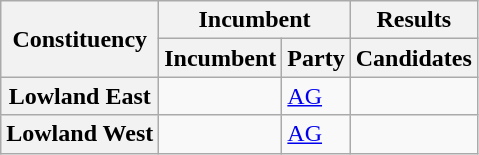<table class="wikitable sortable">
<tr>
<th rowspan="2">Constituency</th>
<th colspan="2">Incumbent</th>
<th>Results</th>
</tr>
<tr valign="bottom">
<th>Incumbent</th>
<th>Party</th>
<th>Candidates</th>
</tr>
<tr>
<th>Lowland East</th>
<td></td>
<td><a href='#'>AG</a></td>
<td nowrap=""></td>
</tr>
<tr>
<th>Lowland West</th>
<td></td>
<td><a href='#'>AG</a></td>
<td nowrap=""></td>
</tr>
</table>
